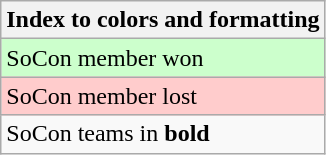<table class="wikitable">
<tr>
<th>Index to colors and formatting</th>
</tr>
<tr bgcolor= #ccffcc>
<td>SoCon member won</td>
</tr>
<tr bgcolor=#ffcccc>
<td>SoCon member lost</td>
</tr>
<tr>
<td>SoCon teams in <strong>bold</strong></td>
</tr>
</table>
